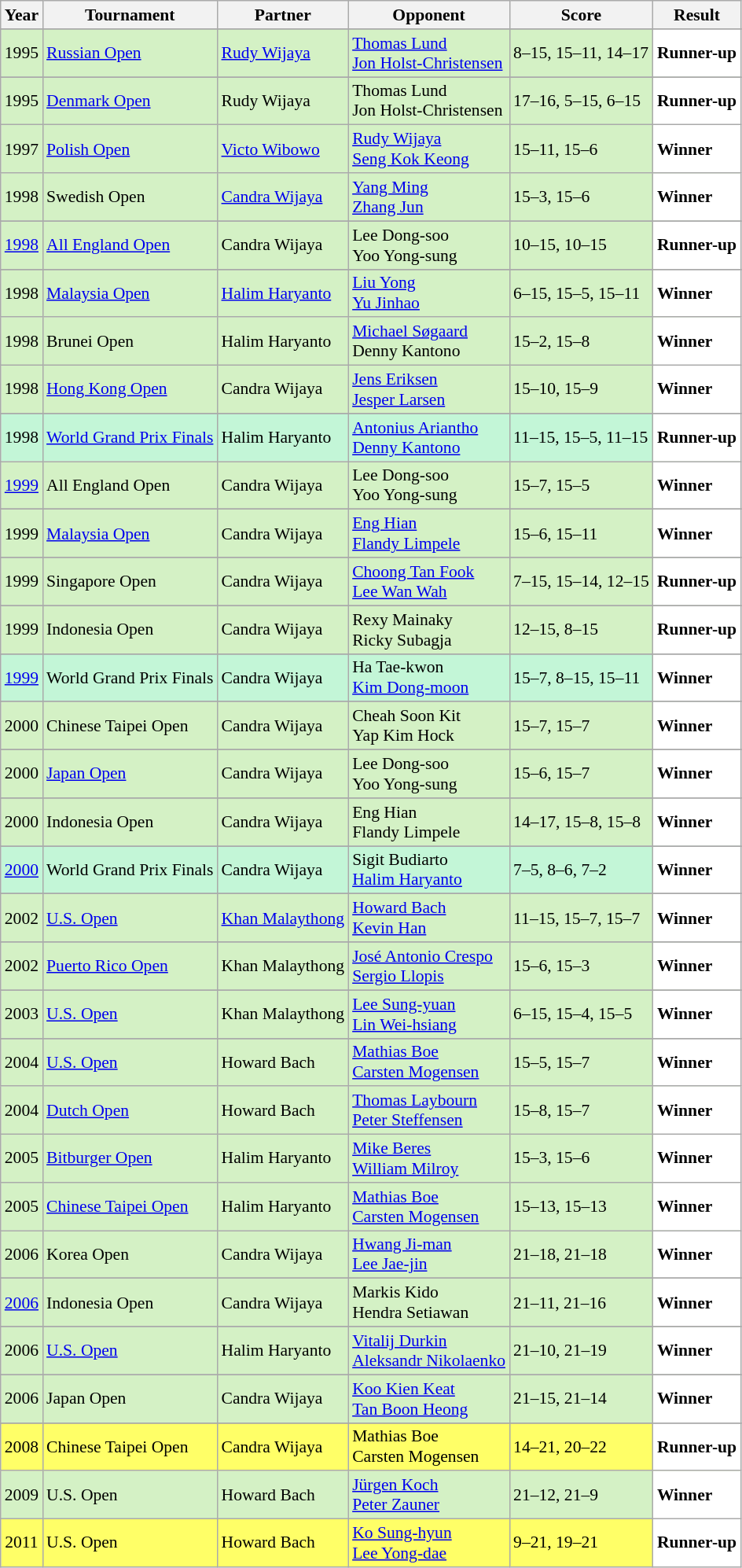<table class="sortable wikitable" style="font-size: 90%;">
<tr>
<th>Year</th>
<th>Tournament</th>
<th>Partner</th>
<th>Opponent</th>
<th>Score</th>
<th>Result</th>
</tr>
<tr>
</tr>
<tr style="background:#D4F1C5">
<td align="center">1995</td>
<td align="left"><a href='#'>Russian Open</a></td>
<td align="left"> <a href='#'>Rudy Wijaya</a></td>
<td align="left"> <a href='#'>Thomas Lund</a> <br>  <a href='#'>Jon Holst-Christensen</a></td>
<td align="left">8–15, 15–11, 14–17</td>
<td style="text-align:left; background:white"> <strong>Runner-up</strong></td>
</tr>
<tr>
</tr>
<tr style="background:#D4F1C5">
<td align="center">1995</td>
<td align="left"><a href='#'>Denmark Open</a></td>
<td align="left"> Rudy Wijaya</td>
<td align="left"> Thomas Lund <br>  Jon Holst-Christensen</td>
<td align="left">17–16, 5–15, 6–15</td>
<td style="text-align:left; background:white"> <strong>Runner-up</strong></td>
</tr>
<tr style="background:#D4F1C5">
<td align="center">1997</td>
<td align="left"><a href='#'>Polish Open</a></td>
<td align="left"> <a href='#'>Victo Wibowo</a></td>
<td align="left"> <a href='#'>Rudy Wijaya</a><br> <a href='#'>Seng Kok Keong</a></td>
<td align="left">15–11, 15–6</td>
<td style="text-align:left; background:white"> <strong>Winner</strong></td>
</tr>
<tr style="background:#D4F1C5">
<td align="center">1998</td>
<td align="left">Swedish Open</td>
<td align="left"> <a href='#'>Candra Wijaya</a></td>
<td align="left"> <a href='#'>Yang Ming</a> <br>  <a href='#'>Zhang Jun</a></td>
<td align="left">15–3, 15–6</td>
<td style="text-align:left; background:white"> <strong>Winner</strong></td>
</tr>
<tr>
</tr>
<tr style="background:#D4F1C5">
<td align="center"><a href='#'>1998</a></td>
<td align="left"><a href='#'>All England Open</a></td>
<td align="left"> Candra Wijaya</td>
<td align="left"> Lee Dong-soo <br>  Yoo Yong-sung</td>
<td align="left">10–15, 10–15</td>
<td style="text-align:left; background:white"> <strong>Runner-up</strong></td>
</tr>
<tr>
</tr>
<tr style="background:#D4F1C5">
<td align="center">1998</td>
<td align="left"><a href='#'>Malaysia Open</a></td>
<td align="left"> <a href='#'>Halim Haryanto</a></td>
<td align="left"> <a href='#'>Liu Yong</a><br> <a href='#'>Yu Jinhao</a></td>
<td align="left">6–15, 15–5, 15–11</td>
<td style="text-align:left; background:white"> <strong>Winner</strong></td>
</tr>
<tr style="background:#D4F1C5">
<td align="center">1998</td>
<td align="left">Brunei Open</td>
<td align="left"> Halim Haryanto</td>
<td align="left"> <a href='#'>Michael Søgaard</a><br> Denny Kantono</td>
<td align="left">15–2, 15–8</td>
<td style="text-align:left; background:white"> <strong>Winner</strong></td>
</tr>
<tr style="background:#D4F1C5">
<td align="center">1998</td>
<td align="left"><a href='#'>Hong Kong Open</a></td>
<td align="left"> Candra Wijaya</td>
<td align="left"> <a href='#'>Jens Eriksen</a> <br>  <a href='#'>Jesper Larsen</a></td>
<td align="left">15–10, 15–9</td>
<td style="text-align:left; background:white"> <strong>Winner</strong></td>
</tr>
<tr>
</tr>
<tr style="background:#C3F6D7">
<td align="center">1998</td>
<td align="left"><a href='#'>World Grand Prix Finals</a></td>
<td align="left"> Halim Haryanto</td>
<td align="left"> <a href='#'>Antonius Ariantho</a><br> <a href='#'>Denny Kantono</a></td>
<td align="left">11–15, 15–5, 11–15</td>
<td style="text-align:left; background:white"> <strong>Runner-up</strong></td>
</tr>
<tr style="background:#D4F1C5">
<td align="center"><a href='#'>1999</a></td>
<td align="left">All England Open</td>
<td align="left"> Candra Wijaya</td>
<td align="left"> Lee Dong-soo <br>  Yoo Yong-sung</td>
<td align="left">15–7, 15–5</td>
<td style="text-align:left; background:white"> <strong>Winner</strong></td>
</tr>
<tr>
</tr>
<tr style="background:#D4F1C5">
<td align="center">1999</td>
<td align="left"><a href='#'>Malaysia Open</a></td>
<td align="left"> Candra Wijaya</td>
<td align="left"> <a href='#'>Eng Hian</a> <br>  <a href='#'>Flandy Limpele</a></td>
<td align="left">15–6, 15–11</td>
<td style="text-align:left; background:white"> <strong>Winner</strong></td>
</tr>
<tr>
</tr>
<tr style="background:#D4F1C5">
<td align="center">1999</td>
<td align="left">Singapore Open</td>
<td align="left"> Candra Wijaya</td>
<td align="left"> <a href='#'>Choong Tan Fook</a> <br>  <a href='#'>Lee Wan Wah</a></td>
<td align="left">7–15, 15–14, 12–15</td>
<td style="text-align:left; background:white"> <strong>Runner-up</strong></td>
</tr>
<tr>
</tr>
<tr style="background:#D4F1C5">
<td align="center">1999</td>
<td align="left">Indonesia Open</td>
<td align="left"> Candra Wijaya</td>
<td align="left"> Rexy Mainaky <br>  Ricky Subagja</td>
<td align="left">12–15, 8–15</td>
<td style="text-align:left; background:white"> <strong>Runner-up</strong></td>
</tr>
<tr>
</tr>
<tr style="background:#C3F6D7">
<td align="center"><a href='#'>1999</a></td>
<td align="left">World Grand Prix Finals</td>
<td align="left"> Candra Wijaya</td>
<td align="left"> Ha Tae-kwon <br>  <a href='#'>Kim Dong-moon</a></td>
<td align="left">15–7, 8–15, 15–11</td>
<td style="text-align:left; background:white"> <strong>Winner</strong></td>
</tr>
<tr>
</tr>
<tr style="background:#D4F1C5">
<td align="center">2000</td>
<td align="left">Chinese Taipei Open</td>
<td align="left"> Candra Wijaya</td>
<td align="left"> Cheah Soon Kit <br>  Yap Kim Hock</td>
<td align="left">15–7, 15–7</td>
<td style="text-align:left; background:white"> <strong>Winner</strong></td>
</tr>
<tr>
</tr>
<tr style="background:#D4F1C5">
<td align="center">2000</td>
<td align="left"><a href='#'>Japan Open</a></td>
<td align="left"> Candra Wijaya</td>
<td align="left"> Lee Dong-soo <br>  Yoo Yong-sung</td>
<td align="left">15–6, 15–7</td>
<td style="text-align:left; background:white"> <strong>Winner</strong></td>
</tr>
<tr>
</tr>
<tr style="background:#D4F1C5">
<td align="center">2000</td>
<td align="left">Indonesia Open</td>
<td align="left"> Candra Wijaya</td>
<td align="left"> Eng Hian <br>  Flandy Limpele</td>
<td align="left">14–17, 15–8, 15–8</td>
<td style="text-align:left; background:white"> <strong>Winner</strong></td>
</tr>
<tr>
</tr>
<tr style="background:#C3F6D7">
<td align="center"><a href='#'>2000</a></td>
<td align="left">World Grand Prix Finals</td>
<td align="left"> Candra Wijaya</td>
<td align="left"> Sigit Budiarto <br>  <a href='#'>Halim Haryanto</a></td>
<td align="left">7–5, 8–6, 7–2</td>
<td style="text-align:left; background:white"> <strong>Winner</strong></td>
</tr>
<tr>
</tr>
<tr style="background:#D4F1C5">
<td align="center">2002</td>
<td align="left"><a href='#'>U.S. Open</a></td>
<td align="left"> <a href='#'>Khan Malaythong</a></td>
<td align="left"> <a href='#'>Howard Bach</a><br> <a href='#'>Kevin Han</a></td>
<td align="left">11–15, 15–7, 15–7</td>
<td style="text-align:left; background:white"> <strong>Winner</strong></td>
</tr>
<tr>
</tr>
<tr style="background:#D4F1C5">
<td align="center">2002</td>
<td align="left"><a href='#'>Puerto Rico Open</a></td>
<td align="left"> Khan Malaythong</td>
<td align="left"> <a href='#'>José Antonio Crespo</a><br> <a href='#'>Sergio Llopis</a></td>
<td align="left">15–6, 15–3</td>
<td style="text-align:left; background:white"> <strong>Winner</strong></td>
</tr>
<tr>
</tr>
<tr style="background:#D4F1C5">
<td align="center">2003</td>
<td align="left"><a href='#'>U.S. Open</a></td>
<td align="left"> Khan Malaythong</td>
<td align="left"> <a href='#'>Lee Sung-yuan</a><br> <a href='#'>Lin Wei-hsiang</a></td>
<td align="left">6–15, 15–4, 15–5</td>
<td style="text-align:left; background:white"> <strong>Winner</strong></td>
</tr>
<tr>
</tr>
<tr style="background:#D4F1C5">
<td align="center">2004</td>
<td align="left"><a href='#'>U.S. Open</a></td>
<td align="left"> Howard Bach</td>
<td align="left"> <a href='#'>Mathias Boe</a><br> <a href='#'>Carsten Mogensen</a></td>
<td align="left">15–5, 15–7</td>
<td style="text-align:left; background:white"> <strong>Winner</strong></td>
</tr>
<tr style="background:#D4F1C5">
<td align="center">2004</td>
<td align="left"><a href='#'>Dutch Open</a></td>
<td align="left"> Howard Bach</td>
<td align="left"> <a href='#'>Thomas Laybourn</a><br> <a href='#'>Peter Steffensen</a></td>
<td align="left">15–8, 15–7</td>
<td style="text-align:left; background:white"> <strong>Winner</strong></td>
</tr>
<tr style="background:#D4F1C5">
<td align="center">2005</td>
<td align="left"><a href='#'>Bitburger Open</a></td>
<td align="left"> Halim Haryanto</td>
<td align="left"> <a href='#'>Mike Beres</a><br> <a href='#'>William Milroy</a></td>
<td align="left">15–3, 15–6</td>
<td style="text-align:left; background:white"> <strong>Winner</strong></td>
</tr>
<tr style="background:#D4F1C5">
<td align="center">2005</td>
<td align="left"><a href='#'>Chinese Taipei Open</a></td>
<td align="left"> Halim Haryanto</td>
<td align="left"> <a href='#'>Mathias Boe</a><br> <a href='#'>Carsten Mogensen</a></td>
<td align="left">15–13, 15–13</td>
<td style="text-align:left; background:white"> <strong>Winner</strong></td>
</tr>
<tr style="background:#D4F1C5">
<td align="center">2006</td>
<td align="left">Korea Open</td>
<td align="left"> Candra Wijaya</td>
<td align="left"> <a href='#'>Hwang Ji-man</a> <br>  <a href='#'>Lee Jae-jin</a></td>
<td align="left">21–18, 21–18</td>
<td style="text-align:left; background:white"> <strong>Winner</strong></td>
</tr>
<tr>
</tr>
<tr style="background:#D4F1C5">
<td align="center"><a href='#'>2006</a></td>
<td align="left">Indonesia Open</td>
<td align="left"> Candra Wijaya</td>
<td align="left"> Markis Kido <br>  Hendra Setiawan</td>
<td align="left">21–11, 21–16</td>
<td style="text-align:left; background:white"> <strong>Winner</strong></td>
</tr>
<tr>
</tr>
<tr style="background:#D4F1C5">
<td align="center">2006</td>
<td align="left"><a href='#'>U.S. Open</a></td>
<td align="left"> Halim Haryanto</td>
<td align="left"> <a href='#'>Vitalij Durkin</a><br> <a href='#'>Aleksandr Nikolaenko</a></td>
<td align="left">21–10, 21–19</td>
<td style="text-align:left; background:white"> <strong>Winner</strong></td>
</tr>
<tr>
</tr>
<tr style="background:#D4F1C5">
<td align="center">2006</td>
<td align="left">Japan Open</td>
<td align="left"> Candra Wijaya</td>
<td align="left"> <a href='#'>Koo Kien Keat</a> <br>  <a href='#'>Tan Boon Heong</a></td>
<td align="left">21–15, 21–14</td>
<td style="text-align:left; background:white"> <strong>Winner</strong></td>
</tr>
<tr>
</tr>
<tr style="background:#FFFF67">
<td align="center">2008</td>
<td align="left">Chinese Taipei Open</td>
<td align="left"> Candra Wijaya</td>
<td align="left"> Mathias Boe <br>  Carsten Mogensen</td>
<td align="left">14–21, 20–22</td>
<td style="text-align:left; background:white"> <strong>Runner-up</strong></td>
</tr>
<tr style="background:#D4F1C5">
<td align="center">2009</td>
<td align="left">U.S. Open</td>
<td align="left"> Howard Bach</td>
<td align="left"> <a href='#'>Jürgen Koch</a><br> <a href='#'>Peter Zauner</a></td>
<td align="left">21–12, 21–9</td>
<td style="text-align:left; background:white"> <strong>Winner</strong></td>
</tr>
<tr style="background:#FFFF67">
<td align="center">2011</td>
<td align="left">U.S. Open</td>
<td align="left"> Howard Bach</td>
<td align="left"> <a href='#'>Ko Sung-hyun</a><br> <a href='#'>Lee Yong-dae</a></td>
<td align="left">9–21, 19–21</td>
<td style="text-align:left; background:white"> <strong>Runner-up</strong></td>
</tr>
</table>
